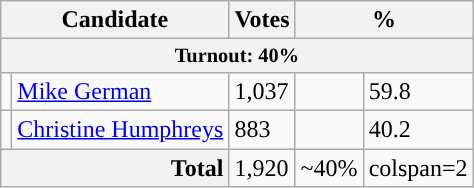<table class="wikitable plainrowheaders">
<tr>
<th colspan="2">Candidate</th>
<th>Votes</th>
<th colspan="2">%</th>
</tr>
<tr style="font-size:85%">
<th scope="row" colspan=5 style="text-align:center"><strong>Turnout:</strong>  40%</th>
</tr>
<tr>
<td style="background:"></td>
<td><a href='#'>Mike German</a> </td>
<td>1,037 </td>
<td></td>
<td>59.8</td>
</tr>
<tr>
<td style="background:"></td>
<td><a href='#'>Christine Humphreys</a></td>
<td>883</td>
<td></td>
<td>40.2</td>
</tr>
<tr>
<th style="text-align:right;" colspan="2">Total</th>
<td>1,920</td>
<td>~40%</td>
<td>colspan=2 </td>
</tr>
</table>
